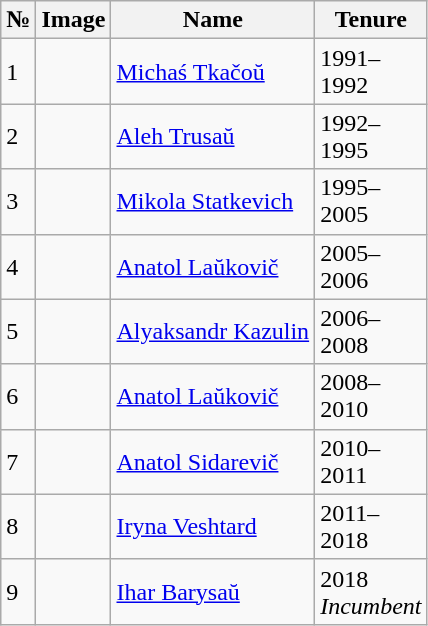<table class="wikitable">
<tr>
<th>№</th>
<th>Image</th>
<th>Name</th>
<th>Tenure</th>
</tr>
<tr>
<td>1</td>
<td></td>
<td><a href='#'>Michaś Tkačoŭ</a></td>
<td>1991–<br>1992</td>
</tr>
<tr>
<td>2</td>
<td></td>
<td><a href='#'>Aleh Trusaŭ</a></td>
<td>1992–<br>1995</td>
</tr>
<tr>
<td>3</td>
<td></td>
<td><a href='#'>Mikola Statkevich</a></td>
<td>1995–<br>2005</td>
</tr>
<tr>
<td>4</td>
<td></td>
<td><a href='#'>Anatol Laŭkovič</a></td>
<td>2005–<br>2006</td>
</tr>
<tr>
<td>5</td>
<td></td>
<td><a href='#'>Alyaksandr Kazulin</a></td>
<td>2006–<br>2008</td>
</tr>
<tr>
<td>6</td>
<td></td>
<td><a href='#'>Anatol Laŭkovič</a></td>
<td>2008–<br>2010</td>
</tr>
<tr>
<td>7</td>
<td></td>
<td><a href='#'>Anatol Sidarevič</a></td>
<td>2010–<br>2011</td>
</tr>
<tr>
<td>8</td>
<td></td>
<td><a href='#'>Iryna Veshtard</a></td>
<td>2011–<br>2018</td>
</tr>
<tr>
<td>9</td>
<td></td>
<td><a href='#'>Ihar Barysaŭ</a></td>
<td>2018<br><em>Incumbent</em></td>
</tr>
</table>
